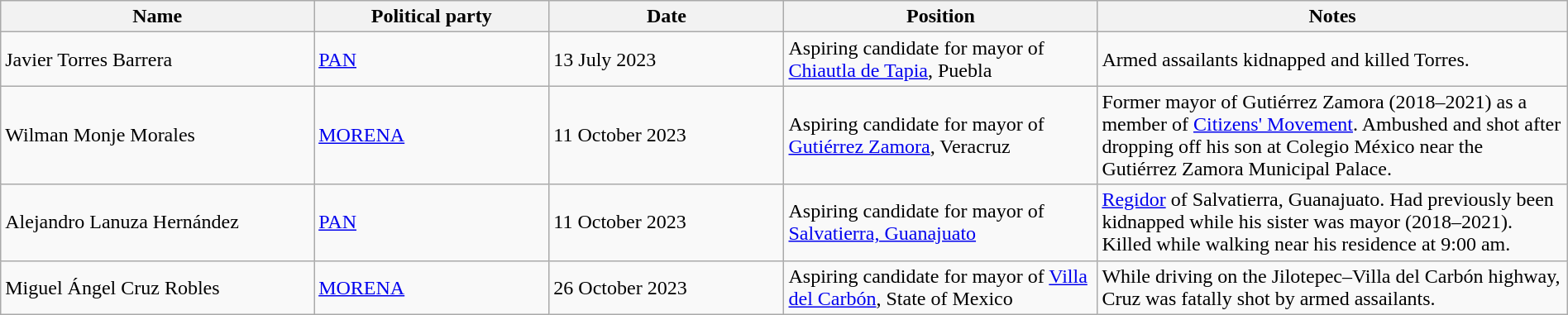<table class="wikitable" style="width:100%">
<tr>
<th style="width:20%">Name</th>
<th style="width:15%">Political party</th>
<th style="width:15%">Date</th>
<th style="width:20%">Position</th>
<th style="width:30%">Notes</th>
</tr>
<tr>
<td>Javier Torres Barrera</td>
<td><a href='#'>PAN</a></td>
<td>13 July 2023</td>
<td>Aspiring candidate for mayor of <a href='#'>Chiautla de Tapia</a>, Puebla</td>
<td>Armed assailants kidnapped and killed Torres.</td>
</tr>
<tr>
<td>Wilman Monje Morales</td>
<td><a href='#'>MORENA</a></td>
<td>11 October 2023</td>
<td>Aspiring candidate for mayor of <a href='#'>Gutiérrez Zamora</a>, Veracruz</td>
<td>Former mayor of Gutiérrez Zamora (2018–2021) as a member of <a href='#'>Citizens' Movement</a>. Ambushed and shot after dropping off his son at Colegio México near the Gutiérrez Zamora Municipal Palace.</td>
</tr>
<tr>
<td>Alejandro Lanuza Hernández</td>
<td><a href='#'>PAN</a></td>
<td>11 October 2023</td>
<td>Aspiring candidate for mayor of <a href='#'>Salvatierra, Guanajuato</a></td>
<td><a href='#'>Regidor</a> of Salvatierra, Guanajuato. Had previously been kidnapped while his sister was mayor (2018–2021). Killed while walking near his residence at 9:00 am.</td>
</tr>
<tr>
<td>Miguel Ángel Cruz Robles</td>
<td><a href='#'>MORENA</a></td>
<td>26 October 2023</td>
<td>Aspiring candidate for mayor of <a href='#'>Villa del Carbón</a>, State of Mexico</td>
<td>While driving on the Jilotepec–Villa del Carbón highway, Cruz was fatally shot by armed assailants.</td>
</tr>
</table>
